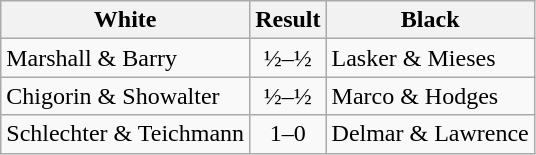<table class="wikitable">
<tr>
<th>White</th>
<th>Result</th>
<th>Black</th>
</tr>
<tr>
<td>Marshall & Barry</td>
<td align=center>½–½</td>
<td>Lasker & Mieses</td>
</tr>
<tr>
<td>Chigorin & Showalter</td>
<td align=center>½–½</td>
<td>Marco & Hodges</td>
</tr>
<tr>
<td>Schlechter & Teichmann</td>
<td align=center>1–0</td>
<td>Delmar & Lawrence</td>
</tr>
</table>
